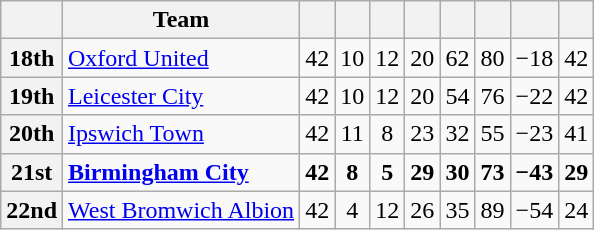<table class="wikitable" style="text-align:center">
<tr>
<th scope="col"></th>
<th scope="col">Team</th>
<th scope="col"></th>
<th scope="col"></th>
<th scope="col"></th>
<th scope="col"></th>
<th scope="col"></th>
<th scope="col"></th>
<th scope="col"></th>
<th scope="col"></th>
</tr>
<tr>
<th scope="row">18th</th>
<td align="left"><a href='#'>Oxford United</a></td>
<td>42</td>
<td>10</td>
<td>12</td>
<td>20</td>
<td>62</td>
<td>80</td>
<td>−18</td>
<td>42</td>
</tr>
<tr>
<th scope="row">19th</th>
<td align="left"><a href='#'>Leicester City</a></td>
<td>42</td>
<td>10</td>
<td>12</td>
<td>20</td>
<td>54</td>
<td>76</td>
<td>−22</td>
<td>42</td>
</tr>
<tr>
<th scope="row">20th</th>
<td align="left"><a href='#'>Ipswich Town</a></td>
<td>42</td>
<td>11</td>
<td>8</td>
<td>23</td>
<td>32</td>
<td>55</td>
<td>−23</td>
<td>41</td>
</tr>
<tr style="font-weight:bold">
<th scope="row">21st</th>
<td align="left"><a href='#'>Birmingham City</a></td>
<td>42</td>
<td>8</td>
<td>5</td>
<td>29</td>
<td>30</td>
<td>73</td>
<td>−43</td>
<td>29</td>
</tr>
<tr>
<th scope="row">22nd</th>
<td align="left"><a href='#'>West Bromwich Albion</a></td>
<td>42</td>
<td>4</td>
<td>12</td>
<td>26</td>
<td>35</td>
<td>89</td>
<td>−54</td>
<td>24</td>
</tr>
</table>
